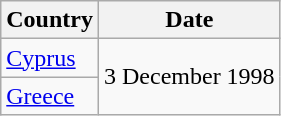<table class="wikitable">
<tr>
<th>Country</th>
<th>Date</th>
</tr>
<tr>
<td><a href='#'>Cyprus</a></td>
<td rowspan="2">3 December 1998</td>
</tr>
<tr>
<td><a href='#'>Greece</a></td>
</tr>
</table>
